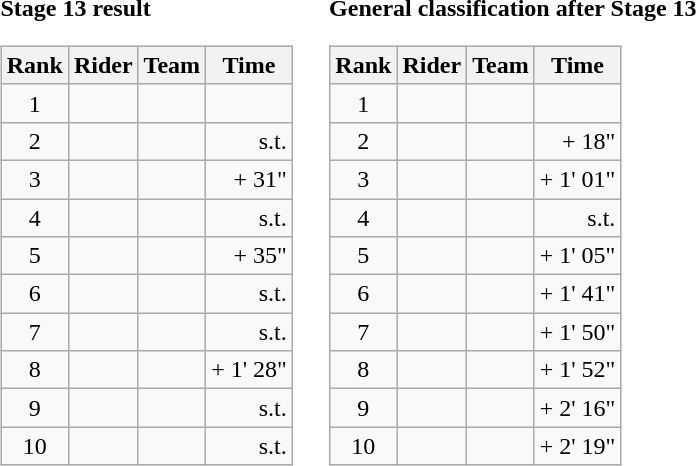<table>
<tr>
<td><strong>Stage 13 result</strong><br><table class="wikitable">
<tr>
<th scope="col">Rank</th>
<th scope="col">Rider</th>
<th scope="col">Team</th>
<th scope="col">Time</th>
</tr>
<tr>
<td style="text-align:center;">1</td>
<td></td>
<td></td>
<td style="text-align:right;"></td>
</tr>
<tr>
<td style="text-align:center;">2</td>
<td></td>
<td></td>
<td style="text-align:right;">s.t.</td>
</tr>
<tr>
<td style="text-align:center;">3</td>
<td></td>
<td></td>
<td style="text-align:right;">+ 31"</td>
</tr>
<tr>
<td style="text-align:center;">4</td>
<td></td>
<td></td>
<td style="text-align:right;">s.t.</td>
</tr>
<tr>
<td style="text-align:center;">5</td>
<td></td>
<td></td>
<td style="text-align:right;">+ 35"</td>
</tr>
<tr>
<td style="text-align:center;">6</td>
<td></td>
<td></td>
<td style="text-align:right;">s.t.</td>
</tr>
<tr>
<td style="text-align:center;">7</td>
<td></td>
<td></td>
<td style="text-align:right;">s.t.</td>
</tr>
<tr>
<td style="text-align:center;">8</td>
<td></td>
<td></td>
<td style="text-align:right;">+ 1' 28"</td>
</tr>
<tr>
<td style="text-align:center;">9</td>
<td></td>
<td></td>
<td style="text-align:right;">s.t.</td>
</tr>
<tr>
<td style="text-align:center;">10</td>
<td></td>
<td></td>
<td style="text-align:right;">s.t.</td>
</tr>
</table>
</td>
<td></td>
<td><strong>General classification after Stage 13</strong><br><table class="wikitable">
<tr>
<th scope="col">Rank</th>
<th scope="col">Rider</th>
<th scope="col">Team</th>
<th scope="col">Time</th>
</tr>
<tr>
<td style="text-align:center;">1</td>
<td></td>
<td></td>
<td style="text-align:right;"></td>
</tr>
<tr>
<td style="text-align:center;">2</td>
<td></td>
<td></td>
<td style="text-align:right;">+ 18"</td>
</tr>
<tr>
<td style="text-align:center;">3</td>
<td></td>
<td></td>
<td style="text-align:right;">+ 1' 01"</td>
</tr>
<tr>
<td style="text-align:center;">4</td>
<td></td>
<td></td>
<td style="text-align:right;">s.t.</td>
</tr>
<tr>
<td style="text-align:center;">5</td>
<td></td>
<td></td>
<td style="text-align:right;">+ 1' 05"</td>
</tr>
<tr>
<td style="text-align:center;">6</td>
<td></td>
<td></td>
<td style="text-align:right;">+ 1' 41"</td>
</tr>
<tr>
<td style="text-align:center;">7</td>
<td></td>
<td></td>
<td style="text-align:right;">+ 1' 50"</td>
</tr>
<tr>
<td style="text-align:center;">8</td>
<td></td>
<td></td>
<td style="text-align:right;">+ 1' 52"</td>
</tr>
<tr>
<td style="text-align:center;">9</td>
<td></td>
<td></td>
<td style="text-align:right;">+ 2' 16"</td>
</tr>
<tr>
<td style="text-align:center;">10</td>
<td></td>
<td></td>
<td style="text-align:right;">+ 2' 19"</td>
</tr>
</table>
</td>
</tr>
</table>
